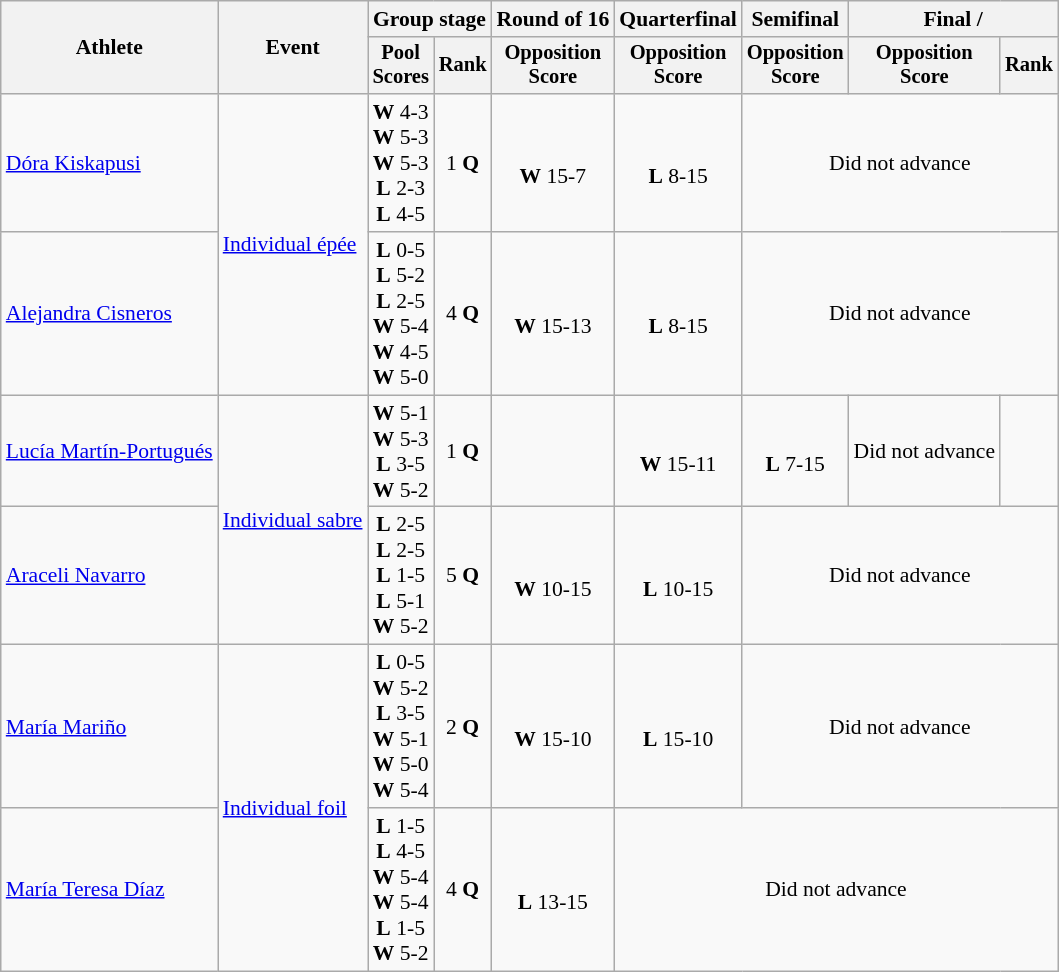<table class=wikitable style="font-size:90%">
<tr>
<th rowspan=2>Athlete</th>
<th rowspan=2>Event</th>
<th colspan=2>Group stage</th>
<th>Round of 16</th>
<th>Quarterfinal</th>
<th>Semifinal</th>
<th colspan=2>Final / </th>
</tr>
<tr style="font-size:95%">
<th>Pool<br>Scores</th>
<th>Rank</th>
<th>Opposition<br>Score</th>
<th>Opposition<br>Score</th>
<th>Opposition<br>Score</th>
<th>Opposition<br>Score</th>
<th>Rank</th>
</tr>
<tr align=center>
<td align=left><a href='#'>Dóra Kiskapusi</a></td>
<td align=left rowspan=2><a href='#'>Individual épée</a></td>
<td> <strong>W</strong> 4-3<br> <strong>W</strong> 5-3<br> <strong>W</strong> 5-3<br> <strong>L</strong> 2-3<br> <strong>L</strong> 4-5</td>
<td>1 <strong>Q</strong></td>
<td><br> <strong>W</strong> 15-7</td>
<td><br><strong>L</strong> 8-15</td>
<td colspan=3>Did not advance</td>
</tr>
<tr align=center>
<td align=left><a href='#'>Alejandra Cisneros</a></td>
<td> <strong>L</strong> 0-5<br> <strong>L</strong> 5-2<br> <strong>L</strong> 2-5<br> <strong>W</strong> 5-4<br> <strong>W</strong> 4-5<br> <strong>W</strong> 5-0</td>
<td>4 <strong>Q</strong></td>
<td><br><strong>W</strong> 15-13</td>
<td> <br> <strong>L</strong> 8-15</td>
<td colspan=3>Did not advance</td>
</tr>
<tr align=center>
<td align=left><a href='#'>Lucía Martín-Portugués</a></td>
<td align=left rowspan=2><a href='#'>Individual sabre</a></td>
<td> <strong>W</strong> 5-1<br> <strong>W</strong> 5-3<br> <strong>L</strong> 3-5<br> <strong>W</strong> 5-2</td>
<td>1 <strong>Q</strong></td>
<td></td>
<td><br> <strong>W</strong> 15-11</td>
<td> <br><strong>L</strong> 7-15</td>
<td>Did not advance</td>
<td></td>
</tr>
<tr align=center>
<td align=left><a href='#'>Araceli Navarro</a></td>
<td> <strong>L</strong> 2-5<br> <strong>L</strong> 2-5<br> <strong>L</strong> 1-5<br> <strong>L</strong> 5-1<br> <strong>W</strong> 5-2</td>
<td>5 <strong>Q</strong></td>
<td> <br><strong>W</strong> 10-15</td>
<td> <br><strong>L</strong> 10-15</td>
<td colspan=3>Did not advance</td>
</tr>
<tr align=center>
<td align=left><a href='#'>María Mariño</a></td>
<td align=left rowspan=2><a href='#'>Individual foil</a></td>
<td> <strong>L</strong> 0-5<br> <strong>W</strong> 5-2<br> <strong>L</strong> 3-5<br> <strong>W</strong> 5-1<br> <strong>W</strong> 5-0<br> <strong>W</strong> 5-4</td>
<td>2 <strong>Q</strong></td>
<td><br><strong>W</strong> 15-10</td>
<td><br><strong>L</strong> 15-10</td>
<td colspan=3>Did not advance</td>
</tr>
<tr align=center>
<td align=left><a href='#'>María Teresa Díaz</a></td>
<td> <strong>L</strong> 1-5<br> <strong>L</strong> 4-5<br> <strong>W</strong> 5-4<br> <strong>W</strong> 5-4<br> <strong>L</strong> 1-5<br> <strong>W</strong> 5-2</td>
<td>4 <strong>Q</strong></td>
<td><br><strong>L</strong> 13-15</td>
<td colspan=4>Did not advance</td>
</tr>
</table>
